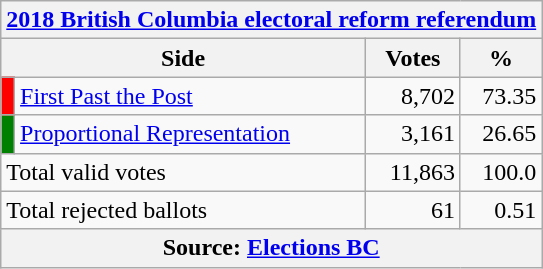<table class="wikitable">
<tr>
<th colspan="4"><a href='#'>2018 British Columbia electoral reform referendum</a></th>
</tr>
<tr>
<th colspan="2">Side</th>
<th>Votes</th>
<th>%</th>
</tr>
<tr>
<td bgcolor="red"></td>
<td><a href='#'>First Past the Post</a></td>
<td align="right">8,702</td>
<td align="right">73.35</td>
</tr>
<tr>
<td bgcolor="green"></td>
<td><a href='#'>Proportional Representation</a></td>
<td align="right">3,161</td>
<td align="right">26.65</td>
</tr>
<tr>
<td colspan="2">Total valid votes</td>
<td align="right">11,863</td>
<td align="right">100.0</td>
</tr>
<tr>
<td colspan="2">Total rejected ballots</td>
<td align="right">61</td>
<td align="right">0.51</td>
</tr>
<tr>
<th colspan="4">Source: <a href='#'>Elections BC</a></th>
</tr>
</table>
